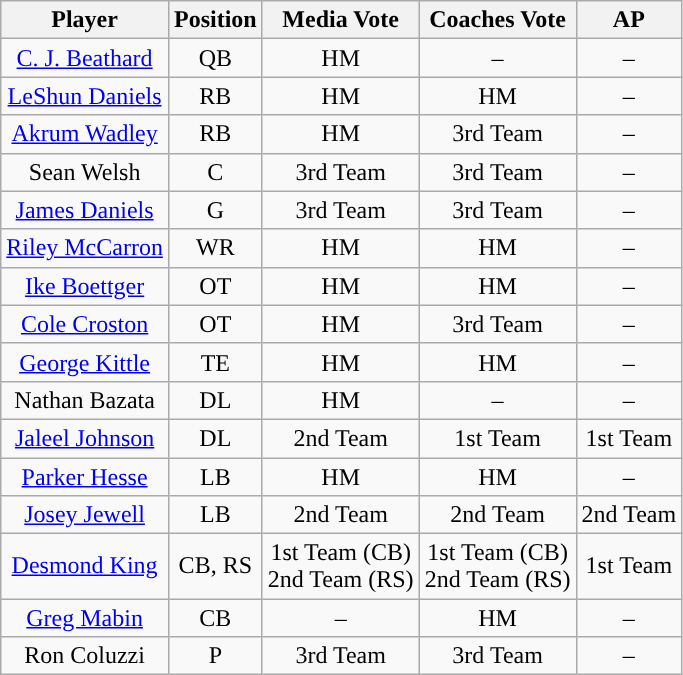<table class="wikitable sortable sortable" style="text-align: center">
<tr align=center>
<th>Player</th>
<th>Position</th>
<th>Media Vote</th>
<th>Coaches Vote</th>
<th>AP </th>
</tr>
<tr>
<td><a href='#'>C. J. Beathard</a></td>
<td>QB</td>
<td>HM</td>
<td>–</td>
<td>–</td>
</tr>
<tr>
<td><a href='#'>LeShun Daniels</a></td>
<td>RB</td>
<td>HM</td>
<td>HM</td>
<td>–</td>
</tr>
<tr>
<td><a href='#'>Akrum Wadley</a></td>
<td>RB</td>
<td>HM</td>
<td>3rd Team</td>
<td>–</td>
</tr>
<tr>
<td>Sean Welsh</td>
<td>C</td>
<td>3rd Team</td>
<td>3rd Team</td>
<td>–</td>
</tr>
<tr>
<td><a href='#'>James Daniels</a></td>
<td>G</td>
<td>3rd Team</td>
<td>3rd Team</td>
<td>–</td>
</tr>
<tr>
<td><a href='#'>Riley McCarron</a></td>
<td>WR</td>
<td>HM</td>
<td>HM</td>
<td>–</td>
</tr>
<tr>
<td><a href='#'>Ike Boettger</a></td>
<td>OT</td>
<td>HM</td>
<td>HM</td>
<td>–</td>
</tr>
<tr>
<td><a href='#'>Cole Croston</a></td>
<td>OT</td>
<td>HM</td>
<td>3rd Team</td>
<td>–</td>
</tr>
<tr>
<td><a href='#'>George Kittle</a></td>
<td>TE</td>
<td>HM</td>
<td>HM</td>
<td>–</td>
</tr>
<tr>
<td>Nathan Bazata</td>
<td>DL</td>
<td>HM</td>
<td>–</td>
<td>–</td>
</tr>
<tr>
<td><a href='#'>Jaleel Johnson</a></td>
<td>DL</td>
<td>2nd Team</td>
<td>1st Team</td>
<td>1st Team</td>
</tr>
<tr>
<td><a href='#'>Parker Hesse</a></td>
<td>LB</td>
<td>HM</td>
<td>HM</td>
<td>–</td>
</tr>
<tr>
<td><a href='#'>Josey Jewell</a></td>
<td>LB</td>
<td>2nd Team</td>
<td>2nd Team</td>
<td>2nd Team</td>
</tr>
<tr>
<td><a href='#'>Desmond King</a></td>
<td>CB, RS</td>
<td>1st Team (CB) <br> 2nd Team (RS)</td>
<td>1st Team (CB) <br> 2nd Team (RS)</td>
<td>1st Team</td>
</tr>
<tr>
<td><a href='#'>Greg Mabin</a></td>
<td>CB</td>
<td>–</td>
<td>HM</td>
<td>–</td>
</tr>
<tr>
<td>Ron Coluzzi</td>
<td>P</td>
<td>3rd Team</td>
<td>3rd Team</td>
<td>–</td>
</tr>
</table>
